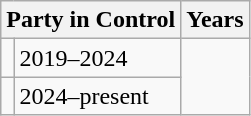<table class="wikitable">
<tr>
<th colspan="2">Party in Control</th>
<th>Years</th>
</tr>
<tr>
<td></td>
<td>2019–2024</td>
</tr>
<tr>
<td></td>
<td>2024–present</td>
</tr>
</table>
